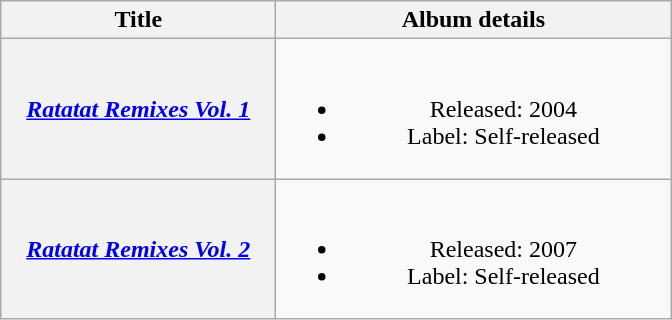<table class="wikitable plainrowheaders" style="text-align:center;">
<tr>
<th scope="col" style="width:11em;">Title</th>
<th scope="col" style="width:16em;">Album details</th>
</tr>
<tr>
<th scope="row"><em><a href='#'>Ratatat Remixes Vol. 1</a></em></th>
<td><br><ul><li>Released: 2004</li><li>Label: Self-released</li></ul></td>
</tr>
<tr>
<th scope="row"><em><a href='#'>Ratatat Remixes Vol. 2</a></em></th>
<td><br><ul><li>Released: 2007</li><li>Label: Self-released</li></ul></td>
</tr>
</table>
